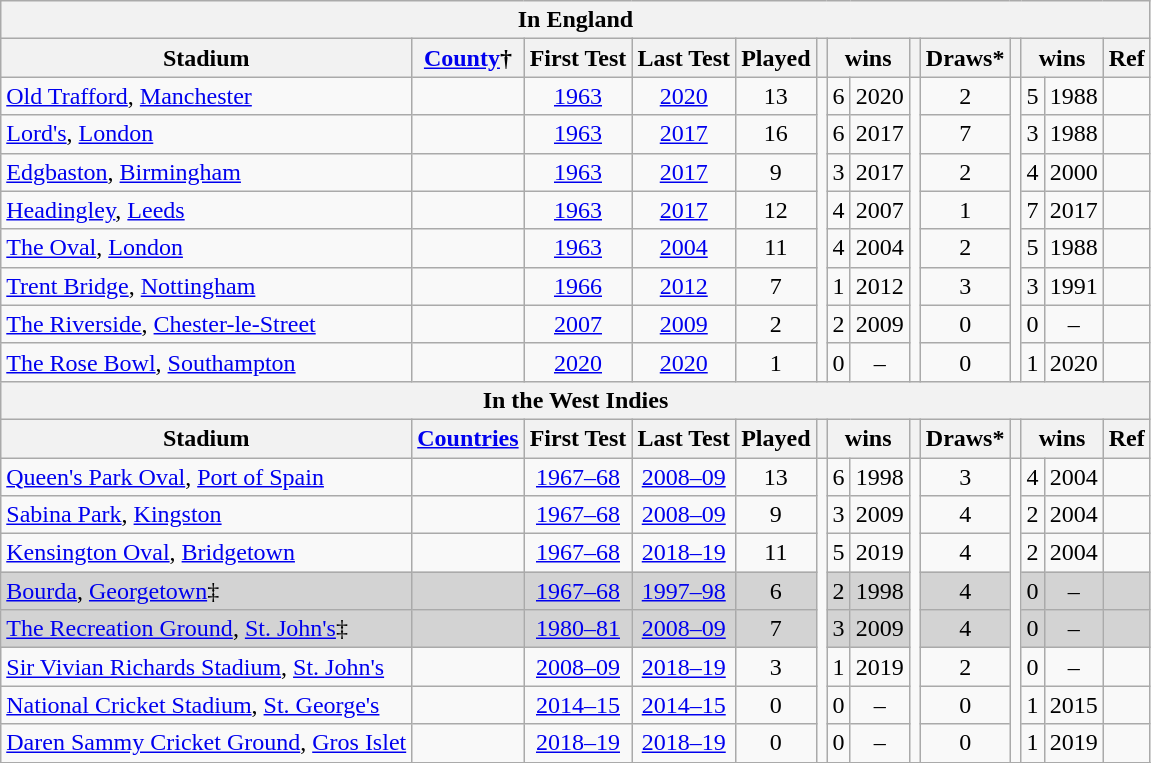<table class=wikitable style="text-align:center">
<tr>
<th colspan=14>In England</th>
</tr>
<tr>
<th>Stadium</th>
<th><a href='#'>County</a>†</th>
<th>First Test</th>
<th>Last Test</th>
<th>Played</th>
<th></th>
<th colspan=2> wins</th>
<th></th>
<th>Draws*</th>
<th></th>
<th colspan=2> wins</th>
<th>Ref</th>
</tr>
<tr>
<td align=left><a href='#'>Old Trafford</a>, <a href='#'>Manchester</a></td>
<td align=left></td>
<td><a href='#'>1963</a></td>
<td><a href='#'>2020</a></td>
<td>13</td>
<td rowspan=8></td>
<td>6</td>
<td>2020</td>
<td rowspan=8></td>
<td>2</td>
<td rowspan=8></td>
<td>5</td>
<td>1988</td>
<td></td>
</tr>
<tr>
<td align=left><a href='#'>Lord's</a>, <a href='#'>London</a></td>
<td align=left></td>
<td><a href='#'>1963</a></td>
<td><a href='#'>2017</a></td>
<td>16</td>
<td>6</td>
<td>2017</td>
<td>7</td>
<td>3</td>
<td>1988</td>
<td></td>
</tr>
<tr>
<td align=left><a href='#'>Edgbaston</a>, <a href='#'>Birmingham</a></td>
<td align=left></td>
<td><a href='#'>1963</a></td>
<td><a href='#'>2017</a></td>
<td>9</td>
<td>3</td>
<td>2017</td>
<td>2</td>
<td>4</td>
<td>2000</td>
<td></td>
</tr>
<tr>
<td align=left><a href='#'>Headingley</a>, <a href='#'>Leeds</a></td>
<td align=left></td>
<td><a href='#'>1963</a></td>
<td><a href='#'>2017</a></td>
<td>12</td>
<td>4</td>
<td>2007</td>
<td>1</td>
<td>7</td>
<td>2017</td>
<td></td>
</tr>
<tr>
<td align=left><a href='#'>The Oval</a>, <a href='#'>London</a></td>
<td align=left></td>
<td><a href='#'>1963</a></td>
<td><a href='#'>2004</a></td>
<td>11</td>
<td>4</td>
<td>2004</td>
<td>2</td>
<td>5</td>
<td>1988</td>
<td></td>
</tr>
<tr>
<td align=left><a href='#'>Trent Bridge</a>, <a href='#'>Nottingham</a></td>
<td align=left></td>
<td><a href='#'>1966</a></td>
<td><a href='#'>2012</a></td>
<td>7</td>
<td>1</td>
<td>2012</td>
<td>3</td>
<td>3</td>
<td>1991</td>
<td></td>
</tr>
<tr>
<td align=left><a href='#'>The Riverside</a>, <a href='#'>Chester-le-Street</a></td>
<td align=left></td>
<td><a href='#'>2007</a></td>
<td><a href='#'>2009</a></td>
<td>2</td>
<td>2</td>
<td>2009</td>
<td>0</td>
<td>0</td>
<td>–</td>
<td></td>
</tr>
<tr>
<td align=left><a href='#'>The Rose Bowl</a>, <a href='#'>Southampton</a></td>
<td align=left></td>
<td><a href='#'>2020</a></td>
<td><a href='#'>2020</a></td>
<td>1</td>
<td>0</td>
<td>–</td>
<td>0</td>
<td>1</td>
<td>2020</td>
<td></td>
</tr>
<tr>
<th colspan=14>In the West Indies</th>
</tr>
<tr>
<th>Stadium</th>
<th><a href='#'>Countries</a></th>
<th>First Test</th>
<th>Last Test</th>
<th>Played</th>
<th></th>
<th colspan=2> wins</th>
<th></th>
<th>Draws*</th>
<th></th>
<th colspan=2> wins</th>
<th>Ref</th>
</tr>
<tr>
<td align=left><a href='#'>Queen's Park Oval</a>, <a href='#'>Port of Spain</a></td>
<td align=left></td>
<td><a href='#'>1967–68</a></td>
<td><a href='#'>2008–09</a></td>
<td>13</td>
<td rowspan=8></td>
<td>6</td>
<td>1998</td>
<td rowspan=8></td>
<td>3</td>
<td rowspan=8></td>
<td>4</td>
<td>2004</td>
<td></td>
</tr>
<tr>
<td align=left><a href='#'>Sabina Park</a>, <a href='#'>Kingston</a></td>
<td align=left></td>
<td><a href='#'>1967–68</a></td>
<td><a href='#'>2008–09</a></td>
<td>9</td>
<td>3</td>
<td>2009</td>
<td>4</td>
<td>2</td>
<td>2004</td>
<td></td>
</tr>
<tr>
<td align=left><a href='#'>Kensington Oval</a>, <a href='#'>Bridgetown</a></td>
<td align=left></td>
<td><a href='#'>1967–68</a></td>
<td><a href='#'>2018–19</a></td>
<td>11</td>
<td>5</td>
<td>2019</td>
<td>4</td>
<td>2</td>
<td>2004</td>
<td></td>
</tr>
<tr>
<td bgcolor=LightGrey align=left><a href='#'>Bourda</a>, <a href='#'>Georgetown</a>‡</td>
<td bgcolor=LightGrey align=left></td>
<td bgcolor=LightGrey><a href='#'>1967–68</a></td>
<td bgcolor=LightGrey><a href='#'>1997–98</a></td>
<td bgcolor=LightGrey>6</td>
<td bgcolor=LightGrey>2</td>
<td bgcolor=LightGrey>1998</td>
<td bgcolor=LightGrey>4</td>
<td bgcolor=LightGrey>0</td>
<td bgcolor=LightGrey>–</td>
<td bgcolor=LightGrey></td>
</tr>
<tr>
<td bgcolor=LightGrey align=left><a href='#'>The Recreation Ground</a>, <a href='#'>St. John's</a>‡</td>
<td bgcolor=LightGrey align=left></td>
<td bgcolor=LightGrey><a href='#'>1980–81</a></td>
<td bgcolor=LightGrey><a href='#'>2008–09</a></td>
<td bgcolor=LightGrey>7</td>
<td bgcolor=LightGrey>3</td>
<td bgcolor=LightGrey>2009</td>
<td bgcolor=LightGrey>4</td>
<td bgcolor=LightGrey>0</td>
<td bgcolor=LightGrey>–</td>
<td bgcolor=LightGrey></td>
</tr>
<tr>
<td align=left><a href='#'>Sir Vivian Richards Stadium</a>, <a href='#'>St. John's</a></td>
<td align=left></td>
<td><a href='#'>2008–09</a></td>
<td><a href='#'>2018–19</a></td>
<td>3</td>
<td>1</td>
<td>2019</td>
<td>2</td>
<td>0</td>
<td>–</td>
<td></td>
</tr>
<tr>
<td align=left><a href='#'>National Cricket Stadium</a>, <a href='#'>St. George's</a></td>
<td align=left></td>
<td><a href='#'>2014–15</a></td>
<td><a href='#'>2014–15</a></td>
<td>0</td>
<td>0</td>
<td>–</td>
<td>0</td>
<td>1</td>
<td>2015</td>
<td></td>
</tr>
<tr>
<td align=left><a href='#'>Daren Sammy Cricket Ground</a>, <a href='#'>Gros Islet</a></td>
<td align=left></td>
<td><a href='#'>2018–19</a></td>
<td><a href='#'>2018–19</a></td>
<td>0</td>
<td>0</td>
<td>–</td>
<td>0</td>
<td>1</td>
<td>2019</td>
<td></td>
</tr>
<tr>
</tr>
</table>
